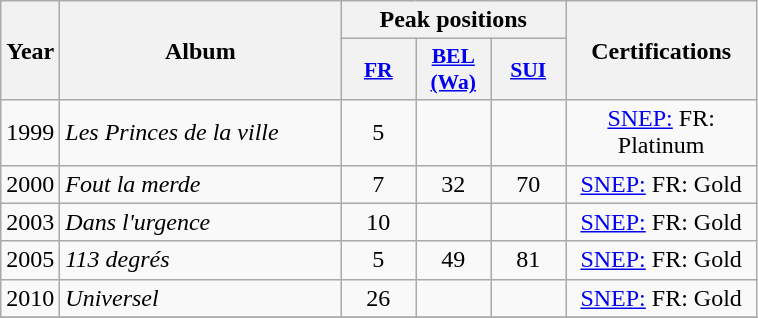<table class="wikitable">
<tr>
<th align="center" rowspan="2" width="10">Year</th>
<th align="center" rowspan="2" width="180">Album</th>
<th align="center" colspan="3" width="30">Peak positions</th>
<th align="center" rowspan="2" width="120">Certifications</th>
</tr>
<tr>
<th scope="col" style="width:3em;font-size:90%;"><a href='#'>FR</a><br></th>
<th scope="col" style="width:3em;font-size:90%;"><a href='#'>BEL <br>(Wa)</a><br></th>
<th scope="col" style="width:3em;font-size:90%;"><a href='#'>SUI</a><br></th>
</tr>
<tr>
<td align="center" rowspan="1">1999</td>
<td><em>Les Princes de la ville</em></td>
<td align="center">5</td>
<td align="center"></td>
<td align="center"></td>
<td align="center"><a href='#'>SNEP:</a> FR: Platinum</td>
</tr>
<tr>
<td align="center" rowspan="1">2000</td>
<td><em>Fout la merde</em></td>
<td align="center">7</td>
<td align="center">32</td>
<td align="center">70</td>
<td align="center"><a href='#'>SNEP:</a> FR: Gold</td>
</tr>
<tr>
<td align="center" rowspan="1">2003</td>
<td><em>Dans l'urgence</em></td>
<td align="center">10</td>
<td align="center"></td>
<td align="center"></td>
<td align="center"><a href='#'>SNEP:</a> FR: Gold</td>
</tr>
<tr>
<td align="center" rowspan="1">2005</td>
<td><em>113 degrés</em></td>
<td align="center">5</td>
<td align="center">49</td>
<td align="center">81</td>
<td align="center"><a href='#'>SNEP:</a> FR: Gold</td>
</tr>
<tr>
<td align="center" rowspan="1">2010</td>
<td><em>Universel</em></td>
<td align="center">26</td>
<td align="center"></td>
<td align="center"></td>
<td align="center"><a href='#'>SNEP:</a> FR: Gold</td>
</tr>
<tr>
</tr>
</table>
